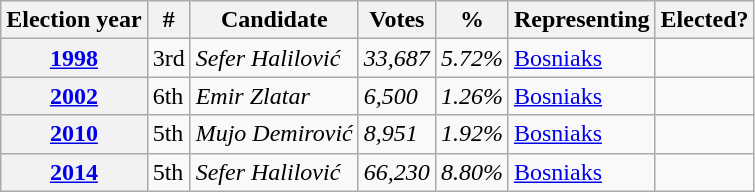<table class="wikitable">
<tr>
<th>Election year</th>
<th>#</th>
<th>Candidate</th>
<th>Votes</th>
<th>%</th>
<th>Representing</th>
<th>Elected?</th>
</tr>
<tr>
<th><a href='#'>1998</a></th>
<td>3rd</td>
<td><em>Sefer Halilović</em></td>
<td><em>33,687</em></td>
<td><em>5.72%</em></td>
<td><a href='#'>Bosniaks</a></td>
<td></td>
</tr>
<tr>
<th><a href='#'>2002</a></th>
<td>6th</td>
<td><em>Emir Zlatar</em></td>
<td><em>6,500</em></td>
<td><em>1.26%</em></td>
<td><a href='#'>Bosniaks</a></td>
<td></td>
</tr>
<tr>
<th><a href='#'>2010</a></th>
<td>5th</td>
<td><em>Mujo Demirović</em></td>
<td><em>8,951</em></td>
<td><em>1.92%</em></td>
<td><a href='#'>Bosniaks</a></td>
<td></td>
</tr>
<tr>
<th><a href='#'>2014</a></th>
<td>5th</td>
<td><em>Sefer Halilović</em></td>
<td><em>66,230</em></td>
<td><em>8.80%</em></td>
<td><a href='#'>Bosniaks</a></td>
<td></td>
</tr>
</table>
